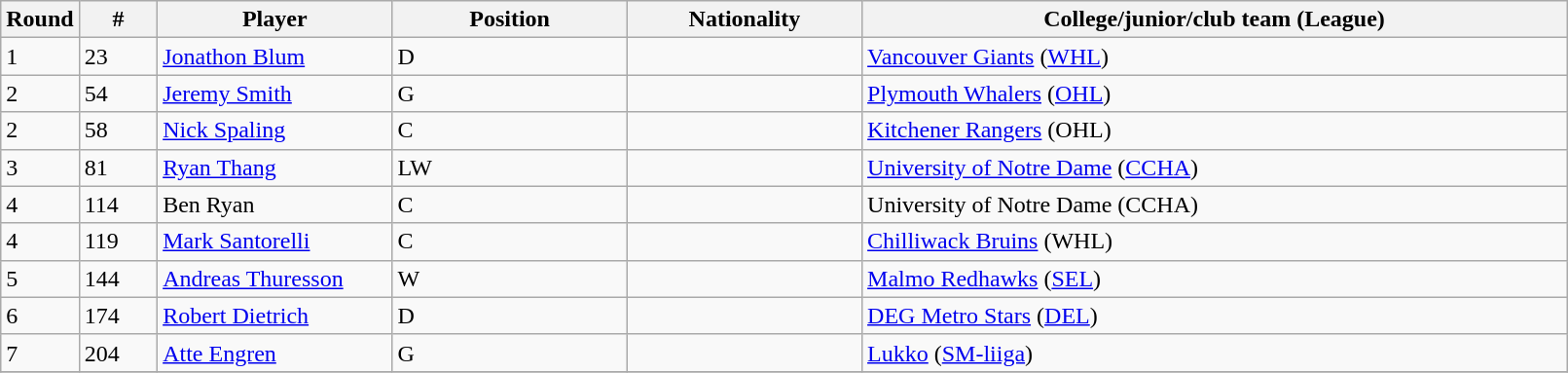<table class="wikitable">
<tr>
<th bgcolor="#DDDDFF" width="5%">Round</th>
<th bgcolor="#DDDDFF" width="5%">#</th>
<th bgcolor="#DDDDFF" width="15%">Player</th>
<th bgcolor="#DDDDFF" width="15%">Position</th>
<th bgcolor="#DDDDFF" width="15%">Nationality</th>
<th bgcolor="#DDDDFF" width="100%">College/junior/club team (League)</th>
</tr>
<tr>
<td>1</td>
<td>23</td>
<td><a href='#'>Jonathon Blum</a></td>
<td>D</td>
<td></td>
<td><a href='#'>Vancouver Giants</a> (<a href='#'>WHL</a>)</td>
</tr>
<tr>
<td>2</td>
<td>54</td>
<td><a href='#'>Jeremy Smith</a></td>
<td>G</td>
<td></td>
<td><a href='#'>Plymouth Whalers</a> (<a href='#'>OHL</a>)</td>
</tr>
<tr>
<td>2</td>
<td>58</td>
<td><a href='#'>Nick Spaling</a></td>
<td>C</td>
<td></td>
<td><a href='#'>Kitchener Rangers</a> (OHL)</td>
</tr>
<tr>
<td>3</td>
<td>81</td>
<td><a href='#'>Ryan Thang</a></td>
<td>LW</td>
<td></td>
<td><a href='#'>University of Notre Dame</a> (<a href='#'>CCHA</a>)</td>
</tr>
<tr>
<td>4</td>
<td>114</td>
<td>Ben Ryan</td>
<td>C</td>
<td></td>
<td>University of Notre Dame (CCHA)</td>
</tr>
<tr>
<td>4</td>
<td>119</td>
<td><a href='#'>Mark Santorelli</a></td>
<td>C</td>
<td></td>
<td><a href='#'>Chilliwack Bruins</a> (WHL)</td>
</tr>
<tr>
<td>5</td>
<td>144</td>
<td><a href='#'>Andreas Thuresson</a></td>
<td>W</td>
<td></td>
<td><a href='#'>Malmo Redhawks</a> (<a href='#'>SEL</a>)</td>
</tr>
<tr>
<td>6</td>
<td>174</td>
<td><a href='#'>Robert Dietrich</a></td>
<td>D</td>
<td></td>
<td><a href='#'>DEG Metro Stars</a> (<a href='#'>DEL</a>)</td>
</tr>
<tr>
<td>7</td>
<td>204</td>
<td><a href='#'>Atte Engren</a></td>
<td>G</td>
<td></td>
<td><a href='#'>Lukko</a> (<a href='#'>SM-liiga</a>)</td>
</tr>
<tr>
</tr>
</table>
